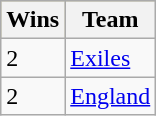<table class="wikitable">
<tr bgcolor=#bdb76b>
<th>Wins</th>
<th>Team</th>
</tr>
<tr>
<td>2</td>
<td><a href='#'>Exiles</a></td>
</tr>
<tr>
<td>2</td>
<td> <a href='#'>England</a></td>
</tr>
</table>
